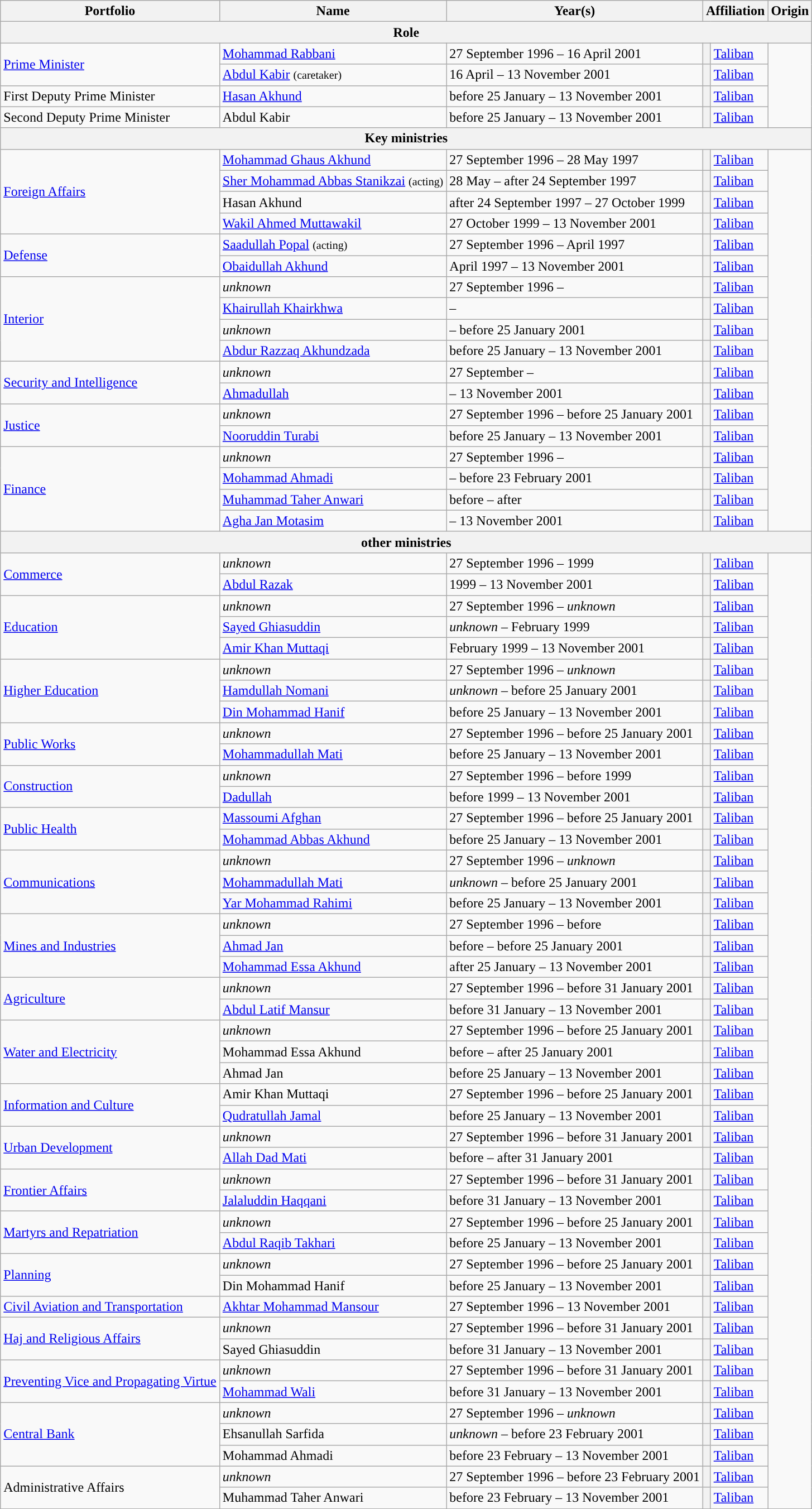<table class="wikitable">
<tr>
<th>Portfolio</th>
<th>Name</th>
<th>Year(s)</th>
<th colspan="2">Affiliation</th>
<th>Origin</th>
</tr>
<tr>
<th colspan="6"><strong>Role</strong></th>
</tr>
<tr>
<td rowspan="2"><a href='#'>Prime Minister</a></td>
<td><a href='#'>Mohammad Rabbani</a></td>
<td>27 September 1996 – 16 April 2001</td>
<th style="background:"></th>
<td><a href='#'>Taliban</a></td>
</tr>
<tr>
<td><a href='#'>Abdul Kabir</a> <small>(caretaker)</small></td>
<td>16 April – 13 November 2001</td>
<th style="background:"></th>
<td><a href='#'>Taliban</a></td>
</tr>
<tr>
<td>First Deputy Prime Minister</td>
<td><a href='#'>Hasan Akhund</a></td>
<td>before 25 January – 13 November 2001</td>
<th style="background:"></th>
<td><a href='#'>Taliban</a></td>
</tr>
<tr>
<td>Second Deputy Prime Minister</td>
<td>Abdul Kabir</td>
<td>before 25 January – 13 November 2001</td>
<th style="background:"></th>
<td><a href='#'>Taliban</a></td>
</tr>
<tr>
<th colspan="6"><strong>Key ministries</strong></th>
</tr>
<tr>
<td rowspan="4"><a href='#'>Foreign Affairs</a></td>
<td><a href='#'>Mohammad Ghaus Akhund</a></td>
<td>27 September 1996 – 28 May 1997</td>
<th style="background:"></th>
<td><a href='#'>Taliban</a></td>
</tr>
<tr>
<td><a href='#'>Sher Mohammad Abbas Stanikzai</a> <small>(acting)</small></td>
<td>28 May – after 24 September 1997</td>
<th style="background:"></th>
<td><a href='#'>Taliban</a></td>
</tr>
<tr>
<td>Hasan Akhund</td>
<td>after 24 September 1997 – 27 October 1999</td>
<th style="background:"></th>
<td><a href='#'>Taliban</a></td>
</tr>
<tr>
<td><a href='#'>Wakil Ahmed Muttawakil</a></td>
<td>27 October 1999 – 13 November 2001</td>
<th style="background:"></th>
<td><a href='#'>Taliban</a></td>
</tr>
<tr>
<td rowspan="2"><a href='#'>Defense</a></td>
<td><a href='#'>Saadullah Popal</a> <small>(acting)</small></td>
<td>27 September 1996 – April 1997</td>
<th style="background:"></th>
<td><a href='#'>Taliban</a></td>
</tr>
<tr>
<td><a href='#'>Obaidullah Akhund</a></td>
<td>April 1997 – 13 November 2001</td>
<th style="background:"></th>
<td><a href='#'>Taliban</a></td>
</tr>
<tr>
<td rowspan="4"><a href='#'>Interior</a></td>
<td><em>unknown</em></td>
<td>27 September 1996 – </td>
<th style="background:"></th>
<td><a href='#'>Taliban</a></td>
</tr>
<tr>
<td><a href='#'>Khairullah Khairkhwa</a></td>
<td> – </td>
<th style="background:"></th>
<td><a href='#'>Taliban</a></td>
</tr>
<tr>
<td><em>unknown</em></td>
<td> – before 25 January 2001</td>
<th style="background:"></th>
<td><a href='#'>Taliban</a></td>
</tr>
<tr>
<td><a href='#'>Abdur Razzaq Akhundzada</a></td>
<td>before 25 January – 13 November 2001</td>
<th style="background:"></th>
<td><a href='#'>Taliban</a></td>
</tr>
<tr>
<td rowspan="2"><a href='#'>Security and Intelligence</a></td>
<td><em>unknown</em></td>
<td>27 September – </td>
<th style="background:"></th>
<td><a href='#'>Taliban</a></td>
</tr>
<tr>
<td><a href='#'>Ahmadullah</a></td>
<td> – 13 November 2001</td>
<th style="background:"></th>
<td><a href='#'>Taliban</a></td>
</tr>
<tr>
<td rowspan="2"><a href='#'>Justice</a></td>
<td><em>unknown</em></td>
<td>27 September 1996 – before 25 January 2001</td>
<th style="background:"></th>
<td><a href='#'>Taliban</a></td>
</tr>
<tr>
<td><a href='#'>Nooruddin Turabi</a></td>
<td>before 25 January – 13 November 2001</td>
<th style="background:"></th>
<td><a href='#'>Taliban</a></td>
</tr>
<tr>
<td rowspan="4"><a href='#'>Finance</a></td>
<td><em>unknown</em></td>
<td>27 September 1996 – </td>
<th style="background:"></th>
<td><a href='#'>Taliban</a></td>
</tr>
<tr>
<td><a href='#'>Mohammad Ahmadi</a></td>
<td> – before 23 February 2001</td>
<th style="background:"></th>
<td><a href='#'>Taliban</a></td>
</tr>
<tr>
<td><a href='#'>Muhammad Taher Anwari</a></td>
<td>before – after </td>
<th style="background:"></th>
<td><a href='#'>Taliban</a></td>
</tr>
<tr>
<td><a href='#'>Agha Jan Motasim</a></td>
<td> – 13 November 2001</td>
<th style="background:"></th>
<td><a href='#'>Taliban</a></td>
</tr>
<tr>
<th colspan="6"><strong>other ministries</strong></th>
</tr>
<tr>
<td rowspan="2"><a href='#'>Commerce</a></td>
<td><em>unknown</em></td>
<td>27 September 1996 – 1999</td>
<th style="background:"></th>
<td><a href='#'>Taliban</a></td>
</tr>
<tr>
<td><a href='#'>Abdul Razak</a></td>
<td>1999 – 13 November 2001</td>
<th style="background:"></th>
<td><a href='#'>Taliban</a></td>
</tr>
<tr>
<td rowspan="3"><a href='#'>Education</a></td>
<td><em>unknown</em></td>
<td>27 September 1996 – <em>unknown</em></td>
<th style="background:"></th>
<td><a href='#'>Taliban</a></td>
</tr>
<tr>
<td><a href='#'>Sayed Ghiasuddin</a></td>
<td><em>unknown</em> – February 1999</td>
<th style="background:"></th>
<td><a href='#'>Taliban</a></td>
</tr>
<tr>
<td><a href='#'>Amir Khan Muttaqi</a></td>
<td>February 1999 – 13 November 2001</td>
<th style="background:"></th>
<td><a href='#'>Taliban</a></td>
</tr>
<tr>
<td rowspan="3"><a href='#'>Higher Education</a></td>
<td><em>unknown</em></td>
<td>27 September 1996 – <em>unknown</em></td>
<th style="background:"></th>
<td><a href='#'>Taliban</a></td>
</tr>
<tr>
<td><a href='#'>Hamdullah Nomani</a></td>
<td><em>unknown</em> – before 25 January 2001</td>
<th style="background:"></th>
<td><a href='#'>Taliban</a></td>
</tr>
<tr>
<td><a href='#'>Din Mohammad Hanif</a></td>
<td>before 25 January – 13 November 2001</td>
<th style="background:"></th>
<td><a href='#'>Taliban</a></td>
</tr>
<tr>
<td rowspan="2"><a href='#'>Public Works</a></td>
<td><em>unknown</em></td>
<td>27 September 1996 – before 25 January 2001</td>
<th style="background:"></th>
<td><a href='#'>Taliban</a></td>
</tr>
<tr>
<td><a href='#'>Mohammadullah Mati</a></td>
<td>before 25 January – 13 November 2001</td>
<th style="background:"></th>
<td><a href='#'>Taliban</a></td>
</tr>
<tr>
<td rowspan="2"><a href='#'>Construction</a></td>
<td><em>unknown</em></td>
<td>27 September 1996 – before 1999</td>
<th style="background:"></th>
<td><a href='#'>Taliban</a></td>
</tr>
<tr>
<td><a href='#'>Dadullah</a></td>
<td>before 1999 – 13 November 2001</td>
<th style="background:"></th>
<td><a href='#'>Taliban</a></td>
</tr>
<tr>
<td rowspan="2"><a href='#'>Public Health</a></td>
<td><a href='#'>Massoumi Afghan</a></td>
<td>27 September 1996 – before 25 January 2001</td>
<th style="background:"></th>
<td><a href='#'>Taliban</a></td>
</tr>
<tr>
<td><a href='#'>Mohammad Abbas Akhund</a></td>
<td>before 25 January – 13 November 2001</td>
<th style="background:"></th>
<td><a href='#'>Taliban</a></td>
</tr>
<tr>
<td rowspan="3"><a href='#'>Communications</a></td>
<td><em>unknown</em></td>
<td>27 September 1996 – <em>unknown</em></td>
<th style="background:"></th>
<td><a href='#'>Taliban</a></td>
</tr>
<tr>
<td><a href='#'>Mohammadullah Mati</a></td>
<td><em>unknown</em> – before 25 January 2001</td>
<th style="background:"></th>
<td><a href='#'>Taliban</a></td>
</tr>
<tr>
<td><a href='#'>Yar Mohammad Rahimi</a></td>
<td>before 25 January – 13 November 2001</td>
<th style="background:"></th>
<td><a href='#'>Taliban</a></td>
</tr>
<tr>
<td rowspan="3"><a href='#'>Mines and Industries</a></td>
<td><em>unknown</em></td>
<td>27 September 1996 – before </td>
<th style="background:"></th>
<td><a href='#'>Taliban</a></td>
</tr>
<tr>
<td><a href='#'>Ahmad Jan</a></td>
<td>before  – before 25 January 2001</td>
<th style="background:"></th>
<td><a href='#'>Taliban</a></td>
</tr>
<tr>
<td><a href='#'>Mohammad Essa Akhund</a></td>
<td>after 25 January – 13 November 2001</td>
<th style="background:"></th>
<td><a href='#'>Taliban</a></td>
</tr>
<tr>
<td rowspan="2"><a href='#'>Agriculture</a></td>
<td><em>unknown</em></td>
<td>27 September 1996 – before 31 January 2001</td>
<th style="background:"></th>
<td><a href='#'>Taliban</a></td>
</tr>
<tr>
<td><a href='#'>Abdul Latif Mansur</a></td>
<td>before 31 January – 13 November 2001</td>
<th style="background:"></th>
<td><a href='#'>Taliban</a></td>
</tr>
<tr>
<td rowspan="3"><a href='#'>Water and Electricity</a></td>
<td><em>unknown</em></td>
<td>27 September 1996 – before 25 January 2001</td>
<th style="background:"></th>
<td><a href='#'>Taliban</a></td>
</tr>
<tr>
<td>Mohammad Essa Akhund</td>
<td>before – after 25 January 2001</td>
<th style="background:"></th>
<td><a href='#'>Taliban</a></td>
</tr>
<tr>
<td>Ahmad Jan</td>
<td>before 25 January – 13 November 2001</td>
<th style="background:"></th>
<td><a href='#'>Taliban</a></td>
</tr>
<tr>
<td rowspan="2"><a href='#'>Information and Culture</a></td>
<td>Amir Khan Muttaqi</td>
<td>27 September 1996 – before 25 January 2001</td>
<th style="background:"></th>
<td><a href='#'>Taliban</a></td>
</tr>
<tr>
<td><a href='#'>Qudratullah Jamal</a></td>
<td>before 25 January – 13 November 2001</td>
<th style="background:"></th>
<td><a href='#'>Taliban</a></td>
</tr>
<tr>
<td rowspan="2"><a href='#'>Urban Development</a></td>
<td><em>unknown</em></td>
<td>27 September 1996 – before 31 January 2001</td>
<th style="background:"></th>
<td><a href='#'>Taliban</a></td>
</tr>
<tr>
<td><a href='#'>Allah Dad Mati</a></td>
<td>before – after 31 January 2001</td>
<th style="background:"></th>
<td><a href='#'>Taliban</a></td>
</tr>
<tr>
<td rowspan="2"><a href='#'>Frontier Affairs</a></td>
<td><em>unknown</em></td>
<td>27 September 1996 – before 31 January 2001</td>
<th style="background:"></th>
<td><a href='#'>Taliban</a></td>
</tr>
<tr>
<td><a href='#'>Jalaluddin Haqqani</a></td>
<td>before 31 January – 13 November 2001</td>
<th style="background:"></th>
<td><a href='#'>Taliban</a></td>
</tr>
<tr>
<td rowspan="2"><a href='#'>Martyrs and Repatriation</a></td>
<td><em>unknown</em></td>
<td>27 September 1996 – before 25 January 2001</td>
<th style="background:"></th>
<td><a href='#'>Taliban</a></td>
</tr>
<tr>
<td><a href='#'>Abdul Raqib Takhari</a></td>
<td>before 25 January – 13 November 2001</td>
<th style="background:"></th>
<td><a href='#'>Taliban</a></td>
</tr>
<tr>
<td rowspan="2"><a href='#'>Planning</a></td>
<td><em>unknown</em></td>
<td>27 September 1996 – before 25 January 2001</td>
<th style="background:"></th>
<td><a href='#'>Taliban</a></td>
</tr>
<tr>
<td>Din Mohammad Hanif</td>
<td>before 25 January – 13 November 2001</td>
<th style="background:"></th>
<td><a href='#'>Taliban</a></td>
</tr>
<tr>
<td><a href='#'>Civil Aviation and Transportation</a></td>
<td><a href='#'>Akhtar Mohammad Mansour</a></td>
<td>27 September 1996 – 13 November 2001</td>
<th style="background:"></th>
<td><a href='#'>Taliban</a></td>
</tr>
<tr>
<td rowspan="2"><a href='#'>Haj and Religious Affairs</a></td>
<td><em>unknown</em></td>
<td>27 September 1996 – before 31 January 2001</td>
<th style="background:"></th>
<td><a href='#'>Taliban</a></td>
</tr>
<tr>
<td>Sayed Ghiasuddin</td>
<td>before 31 January – 13 November 2001</td>
<th style="background:"></th>
<td><a href='#'>Taliban</a></td>
</tr>
<tr>
<td rowspan="2"><a href='#'>Preventing Vice and Propagating Virtue</a></td>
<td><em>unknown</em></td>
<td>27 September 1996 – before 31 January 2001</td>
<th style="background:"></th>
<td><a href='#'>Taliban</a></td>
</tr>
<tr>
<td><a href='#'>Mohammad Wali</a></td>
<td>before 31 January – 13 November 2001</td>
<th style="background:"></th>
<td><a href='#'>Taliban</a></td>
</tr>
<tr>
<td rowspan="3"><a href='#'>Central Bank</a></td>
<td><em>unknown</em></td>
<td>27 September 1996 – <em>unknown</em></td>
<th style="background:"></th>
<td><a href='#'>Taliban</a></td>
</tr>
<tr>
<td>Ehsanullah Sarfida</td>
<td><em>unknown</em> – before 23 February 2001</td>
<th style="background:"></th>
<td><a href='#'>Taliban</a></td>
</tr>
<tr>
<td>Mohammad Ahmadi</td>
<td>before 23 February – 13 November 2001</td>
<th style="background:"></th>
<td><a href='#'>Taliban</a></td>
</tr>
<tr>
<td rowspan="2">Administrative Affairs</td>
<td><em>unknown</em></td>
<td>27 September 1996 – before 23 February 2001</td>
<th style="background:"></th>
<td><a href='#'>Taliban</a></td>
</tr>
<tr>
<td>Muhammad Taher Anwari</td>
<td>before 23 February – 13 November 2001</td>
<th style="background:"></th>
<td><a href='#'>Taliban</a></td>
</tr>
</table>
